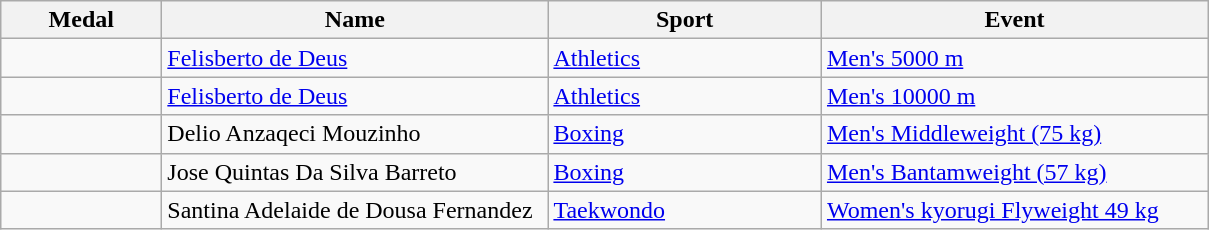<table class="wikitable" style="font-size:100%">
<tr>
<th width="100">Medal</th>
<th width="250">Name</th>
<th width="175">Sport</th>
<th width="250">Event</th>
</tr>
<tr>
<td></td>
<td><a href='#'>Felisberto de Deus</a></td>
<td><a href='#'>Athletics</a></td>
<td><a href='#'>Men's 5000 m</a></td>
</tr>
<tr>
<td></td>
<td><a href='#'>Felisberto de Deus</a></td>
<td><a href='#'>Athletics</a></td>
<td><a href='#'>Men's 10000 m</a></td>
</tr>
<tr>
<td></td>
<td>Delio Anzaqeci Mouzinho</td>
<td><a href='#'>Boxing</a></td>
<td><a href='#'>Men's Middleweight (75 kg)</a></td>
</tr>
<tr>
<td></td>
<td>Jose Quintas Da Silva Barreto</td>
<td><a href='#'>Boxing</a></td>
<td><a href='#'>Men's Bantamweight (57 kg)</a></td>
</tr>
<tr>
<td></td>
<td>Santina Adelaide de Dousa Fernandez</td>
<td><a href='#'>Taekwondo</a></td>
<td><a href='#'>Women's kyorugi Flyweight 49 kg</a></td>
</tr>
</table>
